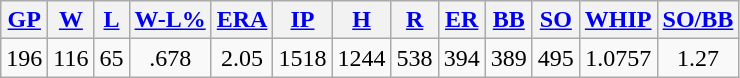<table class="wikitable">
<tr>
<th><a href='#'>GP</a></th>
<th><a href='#'>W</a></th>
<th><a href='#'>L</a></th>
<th><a href='#'>W-L%</a></th>
<th><a href='#'>ERA</a></th>
<th><a href='#'>IP</a></th>
<th><a href='#'>H</a></th>
<th><a href='#'>R</a></th>
<th><a href='#'>ER</a></th>
<th><a href='#'>BB</a></th>
<th><a href='#'>SO</a></th>
<th><a href='#'>WHIP</a></th>
<th><a href='#'>SO/BB</a></th>
</tr>
<tr align=center>
<td>196</td>
<td>116</td>
<td>65</td>
<td>.678</td>
<td>2.05</td>
<td>1518</td>
<td>1244</td>
<td>538</td>
<td>394</td>
<td>389</td>
<td>495</td>
<td>1.0757</td>
<td>1.27</td>
</tr>
</table>
